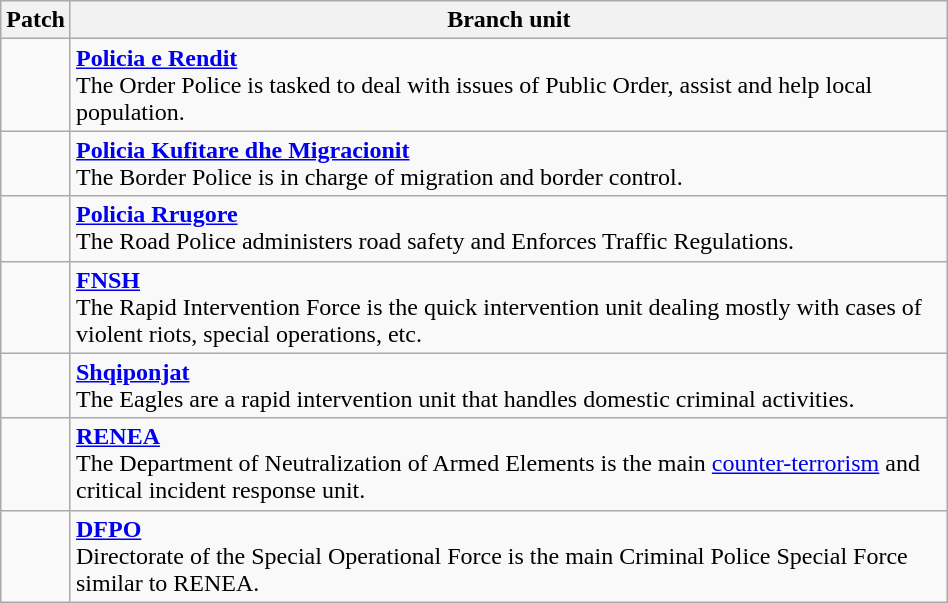<table class="wikitable sortable" style="width: 50%;">
<tr>
<th>Patch</th>
<th>Branch unit</th>
</tr>
<tr>
<td></td>
<td><strong><a href='#'>Policia e Rendit</a></strong><br>The Order Police is tasked to deal with issues of Public Order, assist and help local population.</td>
</tr>
<tr>
<td></td>
<td><strong><a href='#'>Policia Kufitare dhe Migracionit</a></strong><br>The Border Police is in charge of migration and border control.</td>
</tr>
<tr>
<td></td>
<td><strong><a href='#'>Policia Rrugore</a></strong><br>The Road Police administers road safety and Enforces Traffic Regulations.</td>
</tr>
<tr>
<td></td>
<td><strong><a href='#'>FNSH</a></strong><br>The Rapid Intervention Force is the quick intervention unit dealing mostly with cases of violent riots, special operations, etc.</td>
</tr>
<tr>
<td></td>
<td><strong><a href='#'>Shqiponjat</a></strong><br>The Eagles are a rapid intervention unit that handles domestic criminal activities.</td>
</tr>
<tr>
<td></td>
<td><strong><a href='#'>RENEA</a></strong><br>The Department of Neutralization of Armed Elements is the main <a href='#'>counter-terrorism</a> and critical incident response unit.</td>
</tr>
<tr>
<td></td>
<td><strong><a href='#'>DFPO</a></strong><br>Directorate of the Special Operational Force is the main Criminal Police Special Force similar to RENEA.</td>
</tr>
</table>
